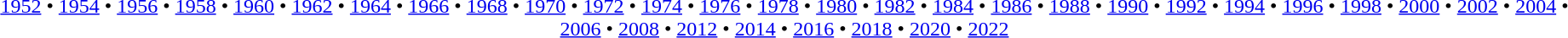<table id=toc class=toc summary=Contents>
<tr>
<td align=center><br><a href='#'>1952</a> • <a href='#'>1954</a> • <a href='#'>1956</a> • <a href='#'>1958</a> • <a href='#'>1960</a> • <a href='#'>1962</a> • <a href='#'>1964</a> • <a href='#'>1966</a> • <a href='#'>1968</a> • <a href='#'>1970</a> • <a href='#'>1972</a> • <a href='#'>1974</a> • <a href='#'>1976</a> • <a href='#'>1978</a> • <a href='#'>1980</a> • <a href='#'>1982</a> • <a href='#'>1984</a> • <a href='#'>1986</a> • <a href='#'>1988</a> • <a href='#'>1990</a> • <a href='#'>1992</a> • <a href='#'>1994</a> • <a href='#'>1996</a> • <a href='#'>1998</a> • <a href='#'>2000</a> • <a href='#'>2002</a> • <a href='#'>2004</a> • <a href='#'>2006</a> • <a href='#'>2008</a> • <a href='#'>2012</a> • <a href='#'>2014</a> • <a href='#'>2016</a> • <a href='#'>2018</a> • <a href='#'>2020</a> • <a href='#'>2022</a></td>
</tr>
</table>
